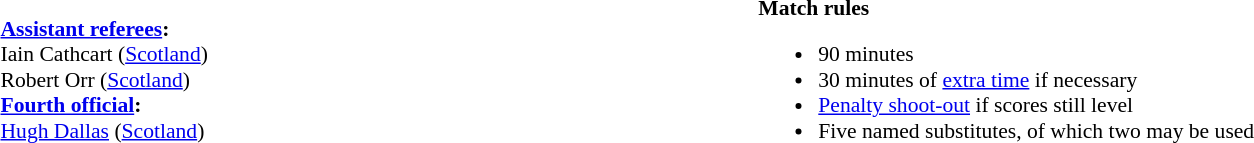<table style="width:100%; font-size:90%">
<tr>
<td><br><strong><a href='#'>Assistant referees</a>:</strong>
<br>Iain Cathcart (<a href='#'>Scotland</a>)
<br>Robert Orr (<a href='#'>Scotland</a>)
<br><strong><a href='#'>Fourth official</a>:</strong>
<br><a href='#'>Hugh Dallas</a> (<a href='#'>Scotland</a>)</td>
<td style="width:60%; vertical-align:top;"><br><strong>Match rules</strong><ul><li>90 minutes</li><li>30 minutes of <a href='#'>extra time</a> if necessary</li><li><a href='#'>Penalty shoot-out</a> if scores still level</li><li>Five named substitutes, of which two may be used</li></ul></td>
</tr>
</table>
